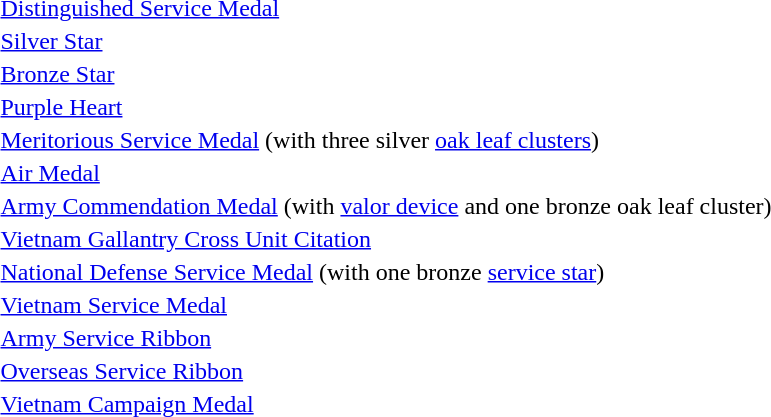<table>
<tr>
<td></td>
<td><a href='#'>Distinguished Service Medal</a></td>
</tr>
<tr>
<td></td>
<td><a href='#'>Silver Star</a></td>
</tr>
<tr>
<td></td>
<td><a href='#'>Bronze Star</a></td>
</tr>
<tr>
<td></td>
<td><a href='#'>Purple Heart</a></td>
</tr>
<tr>
<td></td>
<td><a href='#'>Meritorious Service Medal</a> (with three silver <a href='#'>oak leaf clusters</a>)</td>
</tr>
<tr>
<td></td>
<td><a href='#'>Air Medal</a></td>
</tr>
<tr>
<td></td>
<td><a href='#'>Army Commendation Medal</a> (with <a href='#'>valor device</a> and one bronze oak leaf cluster)</td>
</tr>
<tr>
<td></td>
<td><a href='#'>Vietnam Gallantry Cross Unit Citation</a></td>
</tr>
<tr>
<td></td>
<td><a href='#'>National Defense Service Medal</a> (with one bronze <a href='#'>service star</a>)</td>
</tr>
<tr>
<td></td>
<td><a href='#'>Vietnam Service Medal</a></td>
</tr>
<tr>
<td></td>
<td><a href='#'>Army Service Ribbon</a></td>
</tr>
<tr>
<td></td>
<td><a href='#'>Overseas Service Ribbon</a></td>
</tr>
<tr>
<td></td>
<td><a href='#'>Vietnam Campaign Medal</a></td>
</tr>
</table>
